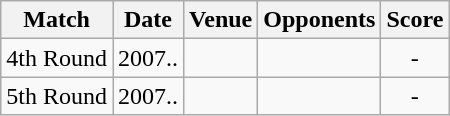<table class="wikitable" style="text-align:center;">
<tr>
<th>Match</th>
<th>Date</th>
<th>Venue</th>
<th>Opponents</th>
<th>Score</th>
</tr>
<tr>
<td>4th Round</td>
<td>2007..</td>
<td><a href='#'></a></td>
<td><a href='#'></a></td>
<td>-</td>
</tr>
<tr>
<td>5th Round</td>
<td>2007..</td>
<td><a href='#'></a></td>
<td><a href='#'></a></td>
<td>-</td>
</tr>
</table>
